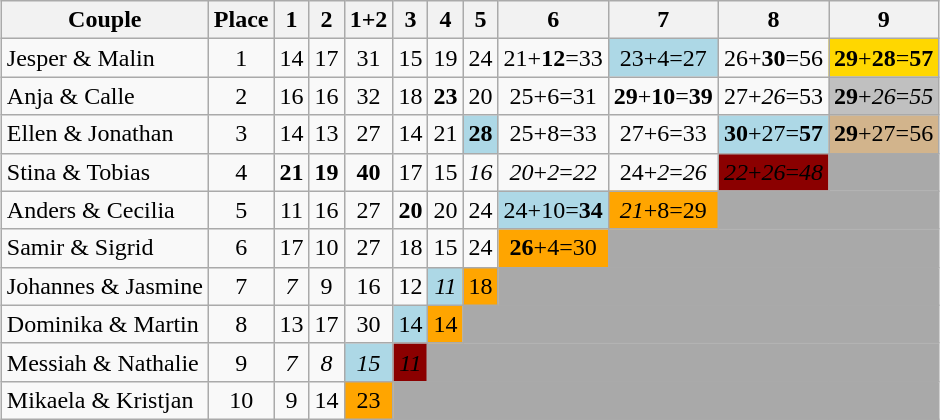<table class="wikitable sortable" style="margin:auto;text-align:center;">
<tr>
<th>Couple</th>
<th>Place</th>
<th>1</th>
<th>2</th>
<th>1+2</th>
<th>3</th>
<th>4</th>
<th>5</th>
<th>6</th>
<th>7</th>
<th>8</th>
<th>9</th>
</tr>
<tr>
<td style="text-align:left;">Jesper & Malin</td>
<td>1</td>
<td>14</td>
<td>17</td>
<td>31</td>
<td>15</td>
<td>19</td>
<td>24</td>
<td>21+<span><strong>12</strong></span>=33</td>
<td bgcolor="lightblue">23+4=27</td>
<td>26+<span><strong>30</strong></span>=56</td>
<td bgcolor="gold"><span><strong>29</strong></span>+<span><strong>28</strong></span>=<span><strong>57</strong></span></td>
</tr>
<tr>
<td style="text-align:left;">Anja & Calle</td>
<td>2</td>
<td>16</td>
<td>16</td>
<td>32</td>
<td>18</td>
<td><span><strong>23</strong></span></td>
<td>20</td>
<td>25+6=31</td>
<td><span><strong>29</strong></span>+<span><strong>10</strong></span>=<span><strong>39</strong></span></td>
<td>27+<span><em>26</em></span>=53</td>
<td bgcolor="silver"><span><strong>29</strong></span>+<span><em>26</em></span>=<span><em>55</em></span></td>
</tr>
<tr>
<td style="text-align:left;">Ellen & Jonathan</td>
<td>3</td>
<td>14</td>
<td>13</td>
<td>27</td>
<td>14</td>
<td>21</td>
<td bgcolor="lightblue"><span><strong>28</strong></span></td>
<td>25+8=33</td>
<td>27+6=33</td>
<td bgcolor="lightblue"><span><strong>30</strong></span>+27=<span><strong>57</strong></span></td>
<td bgcolor="tan"><span><strong>29</strong></span>+27=56</td>
</tr>
<tr>
<td style="text-align:left;">Stina & Tobias</td>
<td>4</td>
<td><span><strong>21</strong></span></td>
<td><span><strong>19</strong></span></td>
<td><span><strong>40</strong></span></td>
<td>17</td>
<td>15</td>
<td><span><em>16</em></span></td>
<td><span><em>20</em></span>+<span><em>2</em></span>=<span><em>22</em></span></td>
<td>24+<span><em>2</em></span>=<span><em>26</em></span></td>
<td bgcolor="darkred"><span><em>22</em></span>+<span><em>26</em></span>=<span><em>48</em></span></td>
<td bgcolor="darkgray" colspan="20"></td>
</tr>
<tr>
<td style="text-align:left;">Anders & Cecilia</td>
<td>5</td>
<td>11</td>
<td>16</td>
<td>27</td>
<td><span><strong>20</strong></span></td>
<td>20</td>
<td>24</td>
<td bgcolor="lightblue">24+10=<span><strong>34</strong></span></td>
<td bgcolor="orange"><span><em>21</em></span>+8=29</td>
<td bgcolor="darkgray" colspan="20"></td>
</tr>
<tr>
<td style="text-align:left;">Samir & Sigrid</td>
<td>6</td>
<td>17</td>
<td>10</td>
<td>27</td>
<td>18</td>
<td>15</td>
<td>24</td>
<td bgcolor="orange"><span><strong>26</strong></span>+4=30</td>
<td bgcolor="darkgray" colspan="20"></td>
</tr>
<tr>
<td style="text-align:left;">Johannes & Jasmine</td>
<td>7</td>
<td><span><em>7</em></span></td>
<td>9</td>
<td>16</td>
<td>12</td>
<td bgcolor="lightblue"><span><em>11</em></span></td>
<td bgcolor="orange">18</td>
<td bgcolor="darkgray" colspan="20"></td>
</tr>
<tr>
<td style="text-align:left;">Dominika & Martin</td>
<td>8</td>
<td>13</td>
<td>17</td>
<td>30</td>
<td bgcolor="lightblue">14</td>
<td bgcolor="orange">14</td>
<td bgcolor="darkgray" colspan="20"></td>
</tr>
<tr>
<td style="text-align:left;">Messiah & Nathalie</td>
<td>9</td>
<td><span><em>7</em></span></td>
<td><span><em>8</em></span></td>
<td bgcolor="lightblue"><span><em>15</em></span></td>
<td bgcolor="darkred"><span><em>11</em></span></td>
<td bgcolor="darkgray" colspan="20"></td>
</tr>
<tr>
<td style="text-align:left;">Mikaela & Kristjan</td>
<td>10</td>
<td>9</td>
<td>14</td>
<td bgcolor="orange">23</td>
<td bgcolor="darkgray" colspan="20"></td>
</tr>
</table>
